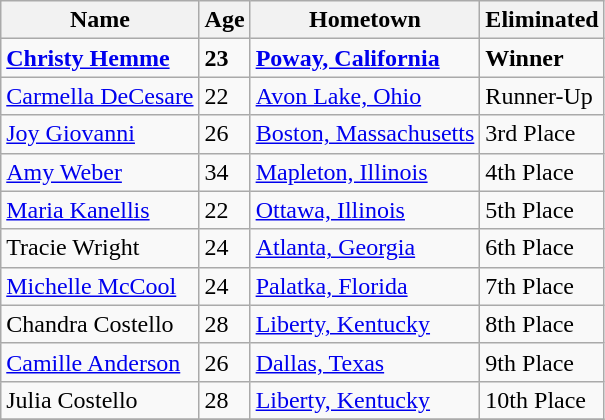<table class="wikitable sortable">
<tr>
<th>Name</th>
<th>Age</th>
<th>Hometown</th>
<th>Eliminated</th>
</tr>
<tr>
<td><strong><a href='#'>Christy Hemme</a></strong></td>
<td><strong>23</strong></td>
<td><strong><a href='#'>Poway, California</a></strong></td>
<td><strong>Winner</strong></td>
</tr>
<tr>
<td><a href='#'>Carmella DeCesare</a></td>
<td>22</td>
<td><a href='#'>Avon Lake, Ohio</a></td>
<td>Runner-Up</td>
</tr>
<tr>
<td><a href='#'>Joy Giovanni</a></td>
<td>26</td>
<td><a href='#'>Boston, Massachusetts</a></td>
<td>3rd Place</td>
</tr>
<tr>
<td><a href='#'>Amy Weber</a></td>
<td>34</td>
<td><a href='#'>Mapleton, Illinois</a></td>
<td>4th Place</td>
</tr>
<tr>
<td><a href='#'>Maria Kanellis</a></td>
<td>22</td>
<td><a href='#'>Ottawa, Illinois</a></td>
<td>5th Place</td>
</tr>
<tr>
<td>Tracie Wright</td>
<td>24</td>
<td><a href='#'>Atlanta, Georgia</a></td>
<td>6th Place</td>
</tr>
<tr>
<td><a href='#'>Michelle McCool</a></td>
<td>24</td>
<td><a href='#'>Palatka, Florida</a></td>
<td>7th Place</td>
</tr>
<tr>
<td>Chandra Costello</td>
<td>28</td>
<td><a href='#'>Liberty, Kentucky</a></td>
<td>8th Place</td>
</tr>
<tr>
<td><a href='#'>Camille Anderson</a></td>
<td>26</td>
<td><a href='#'>Dallas, Texas</a></td>
<td>9th Place</td>
</tr>
<tr>
<td>Julia Costello</td>
<td>28</td>
<td><a href='#'>Liberty, Kentucky</a></td>
<td>10th Place</td>
</tr>
<tr>
</tr>
</table>
